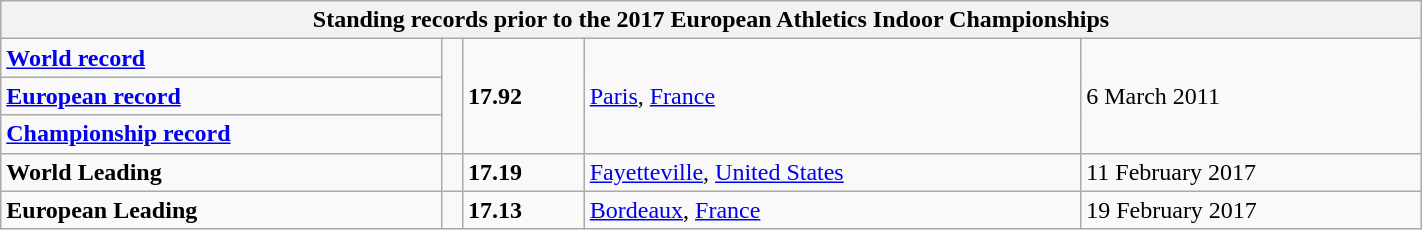<table class="wikitable" width=75%>
<tr>
<th colspan="5">Standing records prior to the 2017 European Athletics Indoor Championships</th>
</tr>
<tr>
<td><strong><a href='#'>World record</a></strong></td>
<td rowspan=3></td>
<td rowspan=3><strong>17.92</strong></td>
<td rowspan=3><a href='#'>Paris</a>, <a href='#'>France</a></td>
<td rowspan=3>6 March 2011</td>
</tr>
<tr>
<td><strong><a href='#'>European record</a></strong></td>
</tr>
<tr>
<td><strong><a href='#'>Championship record</a></strong></td>
</tr>
<tr>
<td><strong>World Leading</strong></td>
<td></td>
<td><strong>17.19</strong></td>
<td><a href='#'>Fayetteville</a>, <a href='#'>United States</a></td>
<td>11 February 2017</td>
</tr>
<tr>
<td><strong>European Leading</strong></td>
<td></td>
<td><strong>17.13</strong></td>
<td><a href='#'>Bordeaux</a>, <a href='#'>France</a></td>
<td>19 February 2017</td>
</tr>
</table>
